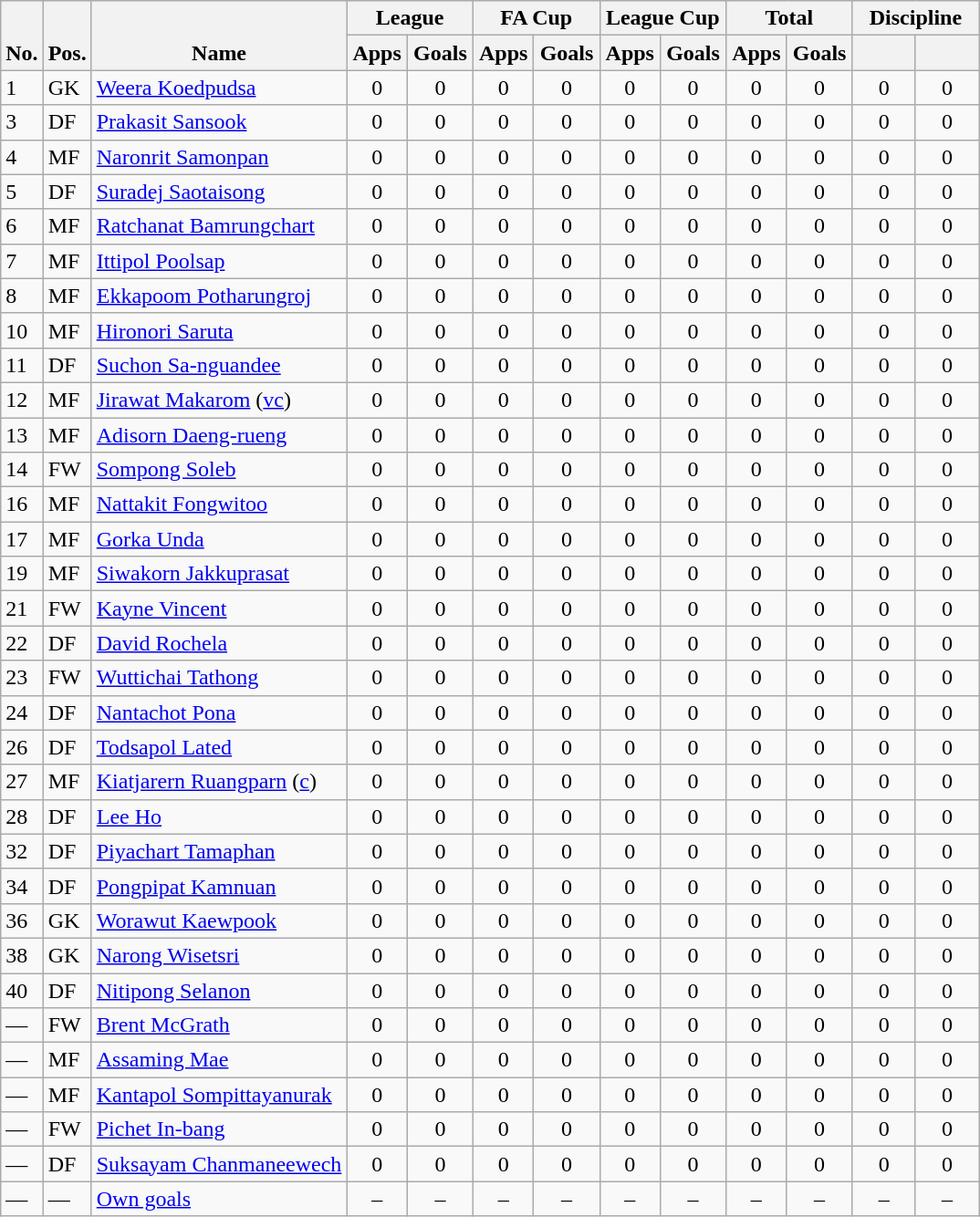<table class="wikitable" style="text-align:center">
<tr>
<th rowspan="2" valign="bottom">No.</th>
<th rowspan="2" valign="bottom">Pos.</th>
<th rowspan="2" valign="bottom">Name</th>
<th colspan="2" width="85">League</th>
<th colspan="2" width="85">FA Cup</th>
<th colspan="2" width="85">League Cup</th>
<th colspan="2" width="85">Total</th>
<th colspan="2" width="85">Discipline</th>
</tr>
<tr>
<th>Apps</th>
<th>Goals</th>
<th>Apps</th>
<th>Goals</th>
<th>Apps</th>
<th>Goals</th>
<th>Apps</th>
<th>Goals</th>
<th></th>
<th></th>
</tr>
<tr>
<td align="left">1</td>
<td align="left">GK</td>
<td align="left"> <a href='#'>Weera Koedpudsa</a></td>
<td>0</td>
<td>0</td>
<td>0</td>
<td>0</td>
<td>0</td>
<td>0</td>
<td>0</td>
<td>0</td>
<td>0</td>
<td>0</td>
</tr>
<tr>
<td align="left">3</td>
<td align="left">DF</td>
<td align="left"> <a href='#'>Prakasit Sansook</a></td>
<td>0</td>
<td>0</td>
<td>0</td>
<td>0</td>
<td>0</td>
<td>0</td>
<td>0</td>
<td>0</td>
<td>0</td>
<td>0</td>
</tr>
<tr>
<td align="left">4</td>
<td align="left">MF</td>
<td align="left"> <a href='#'>Naronrit Samonpan</a></td>
<td>0</td>
<td>0</td>
<td>0</td>
<td>0</td>
<td>0</td>
<td>0</td>
<td>0</td>
<td>0</td>
<td>0</td>
<td>0</td>
</tr>
<tr>
<td align="left">5</td>
<td align="left">DF</td>
<td align="left"> <a href='#'>Suradej Saotaisong</a></td>
<td>0</td>
<td>0</td>
<td>0</td>
<td>0</td>
<td>0</td>
<td>0</td>
<td>0</td>
<td>0</td>
<td>0</td>
<td>0</td>
</tr>
<tr>
<td align="left">6</td>
<td align="left">MF</td>
<td align="left"> <a href='#'>Ratchanat Bamrungchart</a></td>
<td>0</td>
<td>0</td>
<td>0</td>
<td>0</td>
<td>0</td>
<td>0</td>
<td>0</td>
<td>0</td>
<td>0</td>
<td>0</td>
</tr>
<tr>
<td align="left">7</td>
<td align="left">MF</td>
<td align="left"> <a href='#'>Ittipol Poolsap</a></td>
<td>0</td>
<td>0</td>
<td>0</td>
<td>0</td>
<td>0</td>
<td>0</td>
<td>0</td>
<td>0</td>
<td>0</td>
<td>0</td>
</tr>
<tr>
<td align="left">8</td>
<td align="left">MF</td>
<td align="left"> <a href='#'>Ekkapoom Potharungroj</a></td>
<td>0</td>
<td>0</td>
<td>0</td>
<td>0</td>
<td>0</td>
<td>0</td>
<td>0</td>
<td>0</td>
<td>0</td>
<td>0</td>
</tr>
<tr>
<td align="left">10</td>
<td align="left">MF</td>
<td align="left"> <a href='#'>Hironori Saruta</a></td>
<td>0</td>
<td>0</td>
<td>0</td>
<td>0</td>
<td>0</td>
<td>0</td>
<td>0</td>
<td>0</td>
<td>0</td>
<td>0</td>
</tr>
<tr>
<td align="left">11</td>
<td align="left">DF</td>
<td align="left"> <a href='#'>Suchon Sa-nguandee</a></td>
<td>0</td>
<td>0</td>
<td>0</td>
<td>0</td>
<td>0</td>
<td>0</td>
<td>0</td>
<td>0</td>
<td>0</td>
<td>0</td>
</tr>
<tr>
<td align="left">12</td>
<td align="left">MF</td>
<td align="left"> <a href='#'>Jirawat Makarom</a> (<a href='#'>vc</a>)</td>
<td>0</td>
<td>0</td>
<td>0</td>
<td>0</td>
<td>0</td>
<td>0</td>
<td>0</td>
<td>0</td>
<td>0</td>
<td>0</td>
</tr>
<tr>
<td align="left">13</td>
<td align="left">MF</td>
<td align="left"> <a href='#'>Adisorn Daeng-rueng</a></td>
<td>0</td>
<td>0</td>
<td>0</td>
<td>0</td>
<td>0</td>
<td>0</td>
<td>0</td>
<td>0</td>
<td>0</td>
<td>0</td>
</tr>
<tr>
<td align="left">14</td>
<td align="left">FW</td>
<td align="left"> <a href='#'>Sompong Soleb</a></td>
<td>0</td>
<td>0</td>
<td>0</td>
<td>0</td>
<td>0</td>
<td>0</td>
<td>0</td>
<td>0</td>
<td>0</td>
<td>0</td>
</tr>
<tr>
<td align="left">16</td>
<td align="left">MF</td>
<td align="left"> <a href='#'>Nattakit Fongwitoo</a></td>
<td>0</td>
<td>0</td>
<td>0</td>
<td>0</td>
<td>0</td>
<td>0</td>
<td>0</td>
<td>0</td>
<td>0</td>
<td>0</td>
</tr>
<tr>
<td align="left">17</td>
<td align="left">MF</td>
<td align="left"> <a href='#'>Gorka Unda</a></td>
<td>0</td>
<td>0</td>
<td>0</td>
<td>0</td>
<td>0</td>
<td>0</td>
<td>0</td>
<td>0</td>
<td>0</td>
<td>0</td>
</tr>
<tr>
<td align="left">19</td>
<td align="left">MF</td>
<td align="left"> <a href='#'>Siwakorn Jakkuprasat</a></td>
<td>0</td>
<td>0</td>
<td>0</td>
<td>0</td>
<td>0</td>
<td>0</td>
<td>0</td>
<td>0</td>
<td>0</td>
<td>0</td>
</tr>
<tr>
<td align="left">21</td>
<td align="left">FW</td>
<td align="left"> <a href='#'>Kayne Vincent</a></td>
<td>0</td>
<td>0</td>
<td>0</td>
<td>0</td>
<td>0</td>
<td>0</td>
<td>0</td>
<td>0</td>
<td>0</td>
<td>0</td>
</tr>
<tr>
<td align="left">22</td>
<td align="left">DF</td>
<td align="left"> <a href='#'>David Rochela</a></td>
<td>0</td>
<td>0</td>
<td>0</td>
<td>0</td>
<td>0</td>
<td>0</td>
<td>0</td>
<td>0</td>
<td>0</td>
<td>0</td>
</tr>
<tr>
<td align="left">23</td>
<td align="left">FW</td>
<td align="left"> <a href='#'>Wuttichai Tathong</a></td>
<td>0</td>
<td>0</td>
<td>0</td>
<td>0</td>
<td>0</td>
<td>0</td>
<td>0</td>
<td>0</td>
<td>0</td>
<td>0</td>
</tr>
<tr>
<td align="left">24</td>
<td align="left">DF</td>
<td align="left"> <a href='#'>Nantachot Pona</a></td>
<td>0</td>
<td>0</td>
<td>0</td>
<td>0</td>
<td>0</td>
<td>0</td>
<td>0</td>
<td>0</td>
<td>0</td>
<td>0</td>
</tr>
<tr>
<td align="left">26</td>
<td align="left">DF</td>
<td align="left"> <a href='#'>Todsapol Lated</a></td>
<td>0</td>
<td>0</td>
<td>0</td>
<td>0</td>
<td>0</td>
<td>0</td>
<td>0</td>
<td>0</td>
<td>0</td>
<td>0</td>
</tr>
<tr>
<td align="left">27</td>
<td align="left">MF</td>
<td align="left"> <a href='#'>Kiatjarern Ruangparn</a> (<a href='#'>c</a>)</td>
<td>0</td>
<td>0</td>
<td>0</td>
<td>0</td>
<td>0</td>
<td>0</td>
<td>0</td>
<td>0</td>
<td>0</td>
<td>0</td>
</tr>
<tr>
<td align="left">28</td>
<td align="left">DF</td>
<td align="left"> <a href='#'>Lee Ho</a></td>
<td>0</td>
<td>0</td>
<td>0</td>
<td>0</td>
<td>0</td>
<td>0</td>
<td>0</td>
<td>0</td>
<td>0</td>
<td>0</td>
</tr>
<tr>
<td align="left">32</td>
<td align="left">DF</td>
<td align="left"> <a href='#'>Piyachart Tamaphan</a></td>
<td>0</td>
<td>0</td>
<td>0</td>
<td>0</td>
<td>0</td>
<td>0</td>
<td>0</td>
<td>0</td>
<td>0</td>
<td>0</td>
</tr>
<tr>
<td align="left">34</td>
<td align="left">DF</td>
<td align="left"> <a href='#'>Pongpipat Kamnuan</a></td>
<td>0</td>
<td>0</td>
<td>0</td>
<td>0</td>
<td>0</td>
<td>0</td>
<td>0</td>
<td>0</td>
<td>0</td>
<td>0</td>
</tr>
<tr>
<td align="left">36</td>
<td align="left">GK</td>
<td align="left"> <a href='#'>Worawut Kaewpook</a></td>
<td>0</td>
<td>0</td>
<td>0</td>
<td>0</td>
<td>0</td>
<td>0</td>
<td>0</td>
<td>0</td>
<td>0</td>
<td>0</td>
</tr>
<tr>
<td align="left">38</td>
<td align="left">GK</td>
<td align="left"> <a href='#'>Narong Wisetsri</a></td>
<td>0</td>
<td>0</td>
<td>0</td>
<td>0</td>
<td>0</td>
<td>0</td>
<td>0</td>
<td>0</td>
<td>0</td>
<td>0</td>
</tr>
<tr>
<td align="left">40</td>
<td align="left">DF</td>
<td align="left"> <a href='#'>Nitipong Selanon</a></td>
<td>0</td>
<td>0</td>
<td>0</td>
<td>0</td>
<td>0</td>
<td>0</td>
<td>0</td>
<td>0</td>
<td>0</td>
<td>0</td>
</tr>
<tr>
<td align="left">—</td>
<td align="left">FW</td>
<td align="left"> <a href='#'>Brent McGrath</a></td>
<td>0</td>
<td>0</td>
<td>0</td>
<td>0</td>
<td>0</td>
<td>0</td>
<td>0</td>
<td>0</td>
<td>0</td>
<td>0</td>
</tr>
<tr>
<td align="left">—</td>
<td align="left">MF</td>
<td align="left"> <a href='#'>Assaming Mae</a></td>
<td>0</td>
<td>0</td>
<td>0</td>
<td>0</td>
<td>0</td>
<td>0</td>
<td>0</td>
<td>0</td>
<td>0</td>
<td>0</td>
</tr>
<tr>
<td align="left">—</td>
<td align="left">MF</td>
<td align="left"> <a href='#'>Kantapol Sompittayanurak</a></td>
<td>0</td>
<td>0</td>
<td>0</td>
<td>0</td>
<td>0</td>
<td>0</td>
<td>0</td>
<td>0</td>
<td>0</td>
<td>0</td>
</tr>
<tr>
<td align="left">—</td>
<td align="left">FW</td>
<td align="left"> <a href='#'>Pichet In-bang</a></td>
<td>0</td>
<td>0</td>
<td>0</td>
<td>0</td>
<td>0</td>
<td>0</td>
<td>0</td>
<td>0</td>
<td>0</td>
<td>0</td>
</tr>
<tr>
<td align="left">—</td>
<td align="left">DF</td>
<td align="left"> <a href='#'>Suksayam Chanmaneewech</a></td>
<td>0</td>
<td>0</td>
<td>0</td>
<td>0</td>
<td>0</td>
<td>0</td>
<td>0</td>
<td>0</td>
<td>0</td>
<td>0</td>
</tr>
<tr>
<td align="left">—</td>
<td align="left">—</td>
<td align="left"><a href='#'>Own goals</a></td>
<td>–</td>
<td>–</td>
<td>–</td>
<td>–</td>
<td>–</td>
<td>–</td>
<td>–</td>
<td>–</td>
<td>–</td>
<td>–</td>
</tr>
</table>
